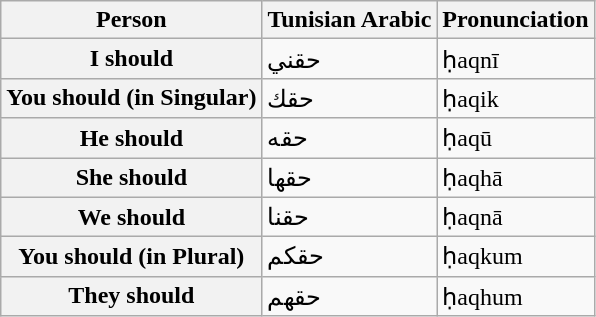<table class="wikitable">
<tr>
<th>Person</th>
<th>Tunisian Arabic</th>
<th>Pronunciation</th>
</tr>
<tr>
<th>I should</th>
<td>حقني</td>
<td>ḥaqnī</td>
</tr>
<tr>
<th>You should (in Singular)</th>
<td>حقك</td>
<td>ḥaqik</td>
</tr>
<tr>
<th>He should</th>
<td>حقه</td>
<td>ḥaqū</td>
</tr>
<tr>
<th>She should</th>
<td>حقها</td>
<td>ḥaqhā</td>
</tr>
<tr>
<th>We should</th>
<td>حقنا</td>
<td>ḥaqnā</td>
</tr>
<tr>
<th>You should (in Plural)</th>
<td>حقكم</td>
<td>ḥaqkum</td>
</tr>
<tr>
<th>They should</th>
<td>حقهم</td>
<td>ḥaqhum</td>
</tr>
</table>
